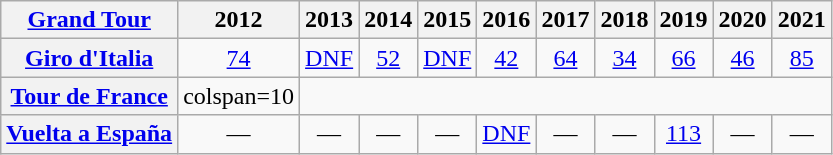<table class="wikitable plainrowheaders">
<tr>
<th scope="col"><a href='#'>Grand Tour</a></th>
<th scope="col">2012</th>
<th scope="col">2013</th>
<th scope="col">2014</th>
<th scope="col">2015</th>
<th scope="col">2016</th>
<th scope="col">2017</th>
<th scope="col">2018</th>
<th scope="col">2019</th>
<th scope="col">2020</th>
<th scope="col">2021</th>
</tr>
<tr style="text-align:center;">
<th scope="row"> <a href='#'>Giro d'Italia</a></th>
<td><a href='#'>74</a></td>
<td><a href='#'>DNF</a></td>
<td><a href='#'>52</a></td>
<td><a href='#'>DNF</a></td>
<td><a href='#'>42</a></td>
<td><a href='#'>64</a></td>
<td><a href='#'>34</a></td>
<td><a href='#'>66</a></td>
<td><a href='#'>46</a></td>
<td><a href='#'>85</a></td>
</tr>
<tr style="text-align:center;">
<th scope="row"> <a href='#'>Tour de France</a></th>
<td>colspan=10 </td>
</tr>
<tr style="text-align:center;">
<th scope="row"> <a href='#'>Vuelta a España</a></th>
<td>—</td>
<td>—</td>
<td>—</td>
<td>—</td>
<td><a href='#'>DNF</a></td>
<td>—</td>
<td>—</td>
<td><a href='#'>113</a></td>
<td>—</td>
<td>—</td>
</tr>
</table>
